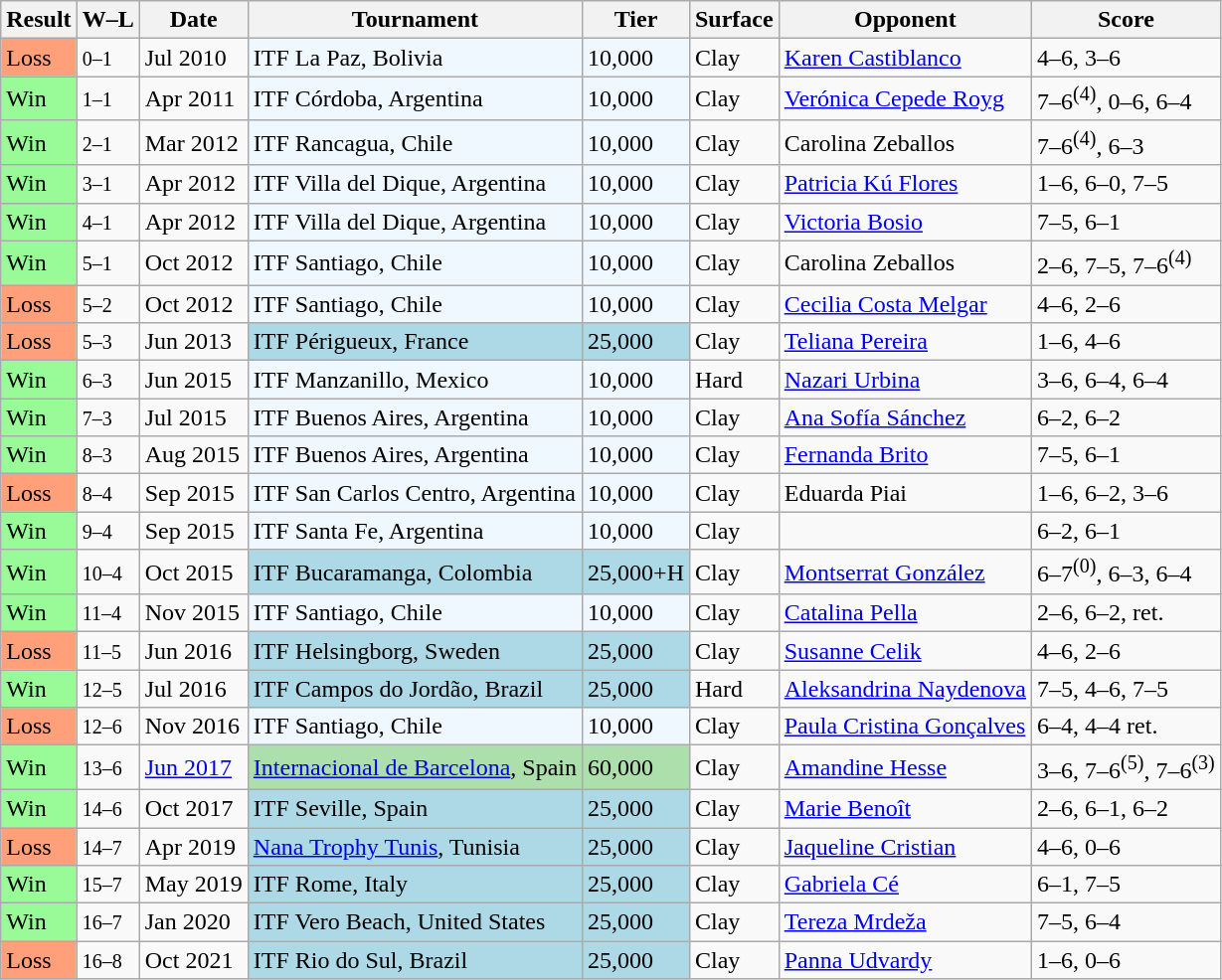<table class="sortable wikitable">
<tr>
<th>Result</th>
<th class="unsortable">W–L</th>
<th>Date</th>
<th>Tournament</th>
<th>Tier</th>
<th>Surface</th>
<th>Opponent</th>
<th class="unsortable">Score</th>
</tr>
<tr>
<td style="background:#ffa07a;">Loss</td>
<td><small>0–1</small></td>
<td>Jul 2010</td>
<td style="background:#f0f8ff;">ITF La Paz, Bolivia</td>
<td style="background:#f0f8ff;">10,000</td>
<td>Clay</td>
<td> <a href='#'>Karen Castiblanco</a></td>
<td>4–6, 3–6</td>
</tr>
<tr>
<td style="background:#98fb98;">Win</td>
<td><small>1–1</small></td>
<td>Apr 2011</td>
<td style="background:#f0f8ff;">ITF Córdoba, Argentina</td>
<td style="background:#f0f8ff;">10,000</td>
<td>Clay</td>
<td> <a href='#'>Verónica Cepede Royg</a></td>
<td>7–6<sup>(4)</sup>, 0–6, 6–4</td>
</tr>
<tr>
<td style="background:#98fb98;">Win</td>
<td><small>2–1</small></td>
<td>Mar 2012</td>
<td style="background:#f0f8ff;">ITF Rancagua, Chile</td>
<td style="background:#f0f8ff;">10,000</td>
<td>Clay</td>
<td> Carolina Zeballos</td>
<td>7–6<sup>(4)</sup>, 6–3</td>
</tr>
<tr>
<td style="background:#98fb98;">Win</td>
<td><small>3–1</small></td>
<td>Apr 2012</td>
<td style="background:#f0f8ff;">ITF Villa del Dique, Argentina</td>
<td style="background:#f0f8ff;">10,000</td>
<td>Clay</td>
<td> <a href='#'>Patricia Kú Flores</a></td>
<td>1–6, 6–0, 7–5</td>
</tr>
<tr>
<td style="background:#98fb98;">Win</td>
<td><small>4–1</small></td>
<td>Apr 2012</td>
<td style="background:#f0f8ff;">ITF Villa del Dique, Argentina</td>
<td style="background:#f0f8ff;">10,000</td>
<td>Clay</td>
<td> <a href='#'>Victoria Bosio</a></td>
<td>7–5, 6–1</td>
</tr>
<tr>
<td style="background:#98fb98;">Win</td>
<td><small>5–1</small></td>
<td>Oct 2012</td>
<td style="background:#f0f8ff;">ITF Santiago, Chile</td>
<td style="background:#f0f8ff;">10,000</td>
<td>Clay</td>
<td> Carolina Zeballos</td>
<td>2–6, 7–5, 7–6<sup>(4)</sup></td>
</tr>
<tr>
<td style="background:#ffa07a;">Loss</td>
<td><small>5–2</small></td>
<td>Oct 2012</td>
<td style="background:#f0f8ff;">ITF Santiago, Chile</td>
<td style="background:#f0f8ff;">10,000</td>
<td>Clay</td>
<td> <a href='#'>Cecilia Costa Melgar</a></td>
<td>4–6, 2–6</td>
</tr>
<tr>
<td style="background:#ffa07a;">Loss</td>
<td><small>5–3</small></td>
<td>Jun 2013</td>
<td style="background:lightblue;">ITF Périgueux, France</td>
<td style="background:lightblue;">25,000</td>
<td>Clay</td>
<td> <a href='#'>Teliana Pereira</a></td>
<td>1–6, 4–6</td>
</tr>
<tr>
<td style="background:#98fb98;">Win</td>
<td><small>6–3</small></td>
<td>Jun 2015</td>
<td style="background:#f0f8ff;">ITF Manzanillo, Mexico</td>
<td style="background:#f0f8ff;">10,000</td>
<td>Hard</td>
<td> <a href='#'>Nazari Urbina</a></td>
<td>3–6, 6–4, 6–4</td>
</tr>
<tr>
<td style="background:#98fb98;">Win</td>
<td><small>7–3</small></td>
<td>Jul 2015</td>
<td style="background:#f0f8ff;">ITF Buenos Aires, Argentina</td>
<td style="background:#f0f8ff;">10,000</td>
<td>Clay</td>
<td> <a href='#'>Ana Sofía Sánchez</a></td>
<td>6–2, 6–2</td>
</tr>
<tr>
<td style="background:#98fb98;">Win</td>
<td><small>8–3</small></td>
<td>Aug 2015</td>
<td style="background:#f0f8ff;">ITF Buenos Aires, Argentina</td>
<td style="background:#f0f8ff;">10,000</td>
<td>Clay</td>
<td> <a href='#'>Fernanda Brito</a></td>
<td>7–5, 6–1</td>
</tr>
<tr>
<td style="background:#ffa07a;">Loss</td>
<td><small>8–4</small></td>
<td>Sep 2015</td>
<td style="background:#f0f8ff;">ITF San Carlos Centro, Argentina</td>
<td style="background:#f0f8ff;">10,000</td>
<td>Clay</td>
<td> Eduarda Piai</td>
<td>1–6, 6–2, 3–6</td>
</tr>
<tr>
<td style="background:#98fb98;">Win</td>
<td><small>9–4</small></td>
<td>Sep 2015</td>
<td style="background:#f0f8ff;">ITF Santa Fe, Argentina</td>
<td style="background:#f0f8ff;">10,000</td>
<td>Clay</td>
<td> </td>
<td>6–2, 6–1</td>
</tr>
<tr>
<td style="background:#98fb98;">Win</td>
<td><small>10–4</small></td>
<td>Oct 2015</td>
<td style="background:lightblue;">ITF Bucaramanga, Colombia</td>
<td style="background:lightblue;">25,000+H</td>
<td>Clay</td>
<td> <a href='#'>Montserrat González</a></td>
<td>6–7<sup>(0)</sup>, 6–3, 6–4</td>
</tr>
<tr>
<td style="background:#98fb98;">Win</td>
<td><small>11–4</small></td>
<td>Nov 2015</td>
<td style="background:#f0f8ff;">ITF Santiago, Chile</td>
<td style="background:#f0f8ff;">10,000</td>
<td>Clay</td>
<td> <a href='#'>Catalina Pella</a></td>
<td>2–6, 6–2, ret.</td>
</tr>
<tr>
<td style="background:#ffa07a;">Loss</td>
<td><small>11–5</small></td>
<td>Jun 2016</td>
<td style="background:lightblue;">ITF Helsingborg, Sweden</td>
<td style="background:lightblue;">25,000</td>
<td>Clay</td>
<td> <a href='#'>Susanne Celik</a></td>
<td>4–6, 2–6</td>
</tr>
<tr>
<td style="background:#98fb98;">Win</td>
<td><small>12–5</small></td>
<td>Jul 2016</td>
<td style="background:lightblue;">ITF Campos do Jordão, Brazil</td>
<td style="background:lightblue;">25,000</td>
<td>Hard</td>
<td> <a href='#'>Aleksandrina Naydenova</a></td>
<td>7–5, 4–6, 7–5</td>
</tr>
<tr>
<td style="background:#ffa07a;">Loss</td>
<td><small>12–6</small></td>
<td>Nov 2016</td>
<td style="background:#f0f8ff;">ITF Santiago, Chile</td>
<td style="background:#f0f8ff;">10,000</td>
<td>Clay</td>
<td> <a href='#'>Paula Cristina Gonçalves</a></td>
<td>6–4, 4–4 ret.</td>
</tr>
<tr>
<td style="background:#98fb98;">Win</td>
<td><small>13–6</small></td>
<td><a href='#'>Jun 2017</a></td>
<td style="background:#addfad;"><a href='#'>Internacional de Barcelona</a>, Spain</td>
<td style="background:#addfad;">60,000</td>
<td>Clay</td>
<td> <a href='#'>Amandine Hesse</a></td>
<td>3–6, 7–6<sup>(5)</sup>, 7–6<sup>(3)</sup></td>
</tr>
<tr>
<td style="background:#98fb98;">Win</td>
<td><small>14–6</small></td>
<td>Oct 2017</td>
<td style="background:lightblue;">ITF Seville, Spain</td>
<td style="background:lightblue;">25,000</td>
<td>Clay</td>
<td> <a href='#'>Marie Benoît</a></td>
<td>2–6, 6–1, 6–2</td>
</tr>
<tr>
<td style="background:#ffa07a;">Loss</td>
<td><small>14–7</small></td>
<td>Apr 2019</td>
<td style="background:lightblue;"><a href='#'>Nana Trophy Tunis</a>, Tunisia</td>
<td style="background:lightblue;">25,000</td>
<td>Clay</td>
<td> <a href='#'>Jaqueline Cristian</a></td>
<td>4–6, 0–6</td>
</tr>
<tr>
<td style="background:#98fb98;">Win</td>
<td><small>15–7</small></td>
<td>May 2019</td>
<td style="background:lightblue;">ITF Rome, Italy</td>
<td style="background:lightblue;">25,000</td>
<td>Clay</td>
<td> <a href='#'>Gabriela Cé</a></td>
<td>6–1, 7–5</td>
</tr>
<tr>
<td style="background:#98fb98;">Win</td>
<td><small>16–7</small></td>
<td>Jan 2020</td>
<td style="background:lightblue;">ITF Vero Beach, United States</td>
<td style="background:lightblue;">25,000</td>
<td>Clay</td>
<td> <a href='#'>Tereza Mrdeža</a></td>
<td>7–5, 6–4</td>
</tr>
<tr>
<td bgcolor=ffa07a>Loss</td>
<td><small>16–8</small></td>
<td>Oct 2021</td>
<td style="background:lightblue;">ITF Rio do Sul, Brazil</td>
<td style="background:lightblue;">25,000</td>
<td>Clay</td>
<td> <a href='#'>Panna Udvardy</a></td>
<td>1–6, 0–6</td>
</tr>
</table>
